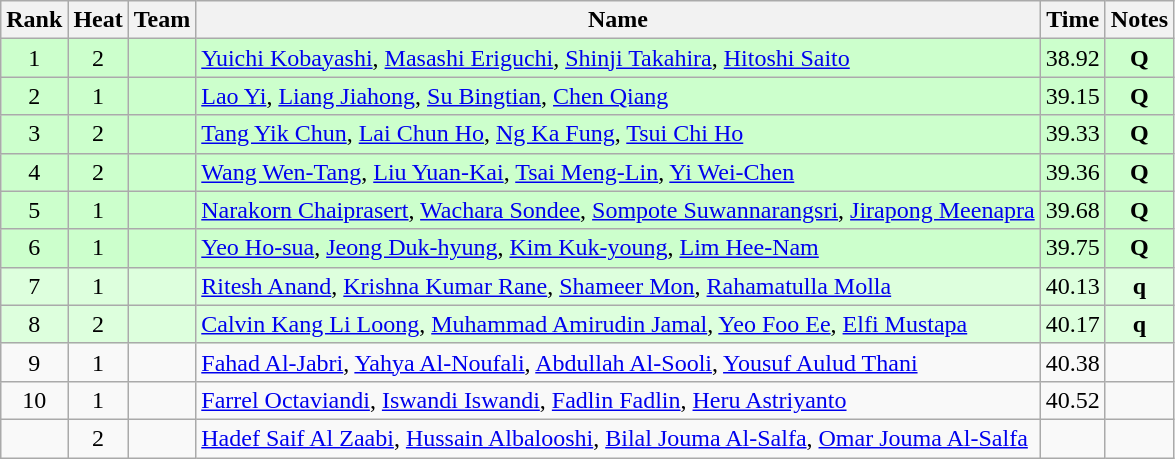<table class="wikitable sortable" style="text-align:center">
<tr>
<th>Rank</th>
<th>Heat</th>
<th>Team</th>
<th>Name</th>
<th>Time</th>
<th>Notes</th>
</tr>
<tr bgcolor=ccffcc>
<td>1</td>
<td>2</td>
<td align=left></td>
<td align=left><a href='#'>Yuichi Kobayashi</a>, <a href='#'>Masashi Eriguchi</a>, <a href='#'>Shinji Takahira</a>, <a href='#'>Hitoshi Saito</a></td>
<td>38.92</td>
<td><strong>Q</strong></td>
</tr>
<tr bgcolor=ccffcc>
<td>2</td>
<td>1</td>
<td align=left></td>
<td align=left><a href='#'>Lao Yi</a>, <a href='#'>Liang Jiahong</a>, <a href='#'>Su Bingtian</a>, <a href='#'>Chen Qiang</a></td>
<td>39.15</td>
<td><strong>Q</strong></td>
</tr>
<tr bgcolor=ccffcc>
<td>3</td>
<td>2</td>
<td align=left></td>
<td align=left><a href='#'>Tang Yik Chun</a>, <a href='#'>Lai Chun Ho</a>, <a href='#'>Ng Ka Fung</a>, <a href='#'>Tsui Chi Ho</a></td>
<td>39.33</td>
<td><strong>Q</strong></td>
</tr>
<tr bgcolor=ccffcc>
<td>4</td>
<td>2</td>
<td align=left></td>
<td align=left><a href='#'>Wang Wen-Tang</a>, <a href='#'>Liu Yuan-Kai</a>, <a href='#'>Tsai Meng-Lin</a>, <a href='#'>Yi Wei-Chen</a></td>
<td>39.36</td>
<td><strong>Q</strong></td>
</tr>
<tr bgcolor=ccffcc>
<td>5</td>
<td>1</td>
<td align=left></td>
<td align=left><a href='#'>Narakorn Chaiprasert</a>, <a href='#'>Wachara Sondee</a>, <a href='#'>Sompote Suwannarangsri</a>, <a href='#'>Jirapong Meenapra</a></td>
<td>39.68</td>
<td><strong>Q</strong></td>
</tr>
<tr bgcolor=ccffcc>
<td>6</td>
<td>1</td>
<td align=left></td>
<td align=left><a href='#'>Yeo Ho-sua</a>, <a href='#'>Jeong Duk-hyung</a>, <a href='#'>Kim Kuk-young</a>, <a href='#'>Lim Hee-Nam</a></td>
<td>39.75</td>
<td><strong>Q</strong></td>
</tr>
<tr bgcolor=ddffdd>
<td>7</td>
<td>1</td>
<td align=left></td>
<td align=left><a href='#'>Ritesh Anand</a>, <a href='#'>Krishna Kumar Rane</a>, <a href='#'>Shameer Mon</a>, <a href='#'>Rahamatulla Molla</a></td>
<td>40.13</td>
<td><strong>q</strong></td>
</tr>
<tr bgcolor=ddffdd>
<td>8</td>
<td>2</td>
<td align=left></td>
<td align=left><a href='#'>Calvin Kang Li Loong</a>, <a href='#'>Muhammad Amirudin Jamal</a>, <a href='#'>Yeo Foo Ee</a>, <a href='#'>Elfi Mustapa</a></td>
<td>40.17</td>
<td><strong>q</strong></td>
</tr>
<tr>
<td>9</td>
<td>1</td>
<td align=left></td>
<td align=left><a href='#'>Fahad Al-Jabri</a>, <a href='#'>Yahya Al-Noufali</a>, <a href='#'>Abdullah Al-Sooli</a>, <a href='#'>Yousuf Aulud Thani</a></td>
<td>40.38</td>
<td></td>
</tr>
<tr>
<td>10</td>
<td>1</td>
<td align=left></td>
<td align=left><a href='#'>Farrel Octaviandi</a>, <a href='#'>Iswandi Iswandi</a>, <a href='#'>Fadlin Fadlin</a>, <a href='#'>Heru Astriyanto</a></td>
<td>40.52</td>
<td></td>
</tr>
<tr>
<td></td>
<td>2</td>
<td align=left></td>
<td align=left><a href='#'>Hadef Saif Al Zaabi</a>, <a href='#'>Hussain Albalooshi</a>, <a href='#'>Bilal Jouma Al-Salfa</a>, <a href='#'>Omar Jouma Al-Salfa</a></td>
<td><strong></strong></td>
<td></td>
</tr>
</table>
